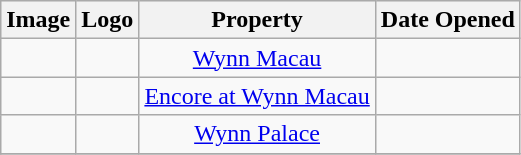<table class="wikitable">
<tr style="background:#EFEFEF">
<th><strong>Image</strong></th>
<th><strong>Logo</strong></th>
<th><strong>Property</strong></th>
<th><strong>Date Opened</strong></th>
</tr>
<tr>
<td align=center></td>
<td></td>
<td align=center><a href='#'>Wynn Macau</a></td>
<td align=center></td>
</tr>
<tr>
<td align=center></td>
<td align=center></td>
<td align=center><a href='#'>Encore at Wynn Macau</a></td>
<td align=center></td>
</tr>
<tr>
<td align=center></td>
<td align=center></td>
<td align=center><a href='#'>Wynn Palace</a></td>
<td align=center></td>
</tr>
<tr>
</tr>
</table>
